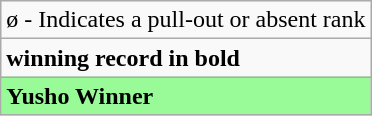<table class="wikitable">
<tr>
<td>ø - Indicates a pull-out or absent rank</td>
</tr>
<tr>
<td><strong>winning record in bold</strong></td>
</tr>
<tr>
<td style="background: PaleGreen;"><strong>Yusho Winner</strong></td>
</tr>
</table>
